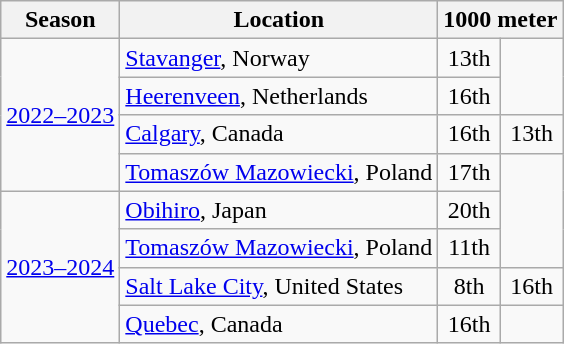<table class="wikitable" style="display: inline-table;">
<tr>
<th>Season</th>
<th>Location</th>
<th colspan="2">1000 meter</th>
</tr>
<tr style="text-align:center">
<td rowspan=4><a href='#'>2022–2023</a></td>
<td align=left><a href='#'>Stavanger</a>, Norway</td>
<td>13th</td>
</tr>
<tr style="text-align:center">
<td align=left><a href='#'>Heerenveen</a>, Netherlands</td>
<td>16th</td>
</tr>
<tr style="text-align:center">
<td align=left><a href='#'>Calgary</a>, Canada</td>
<td>16th</td>
<td>13th</td>
</tr>
<tr style="text-align:center">
<td align=left><a href='#'>Tomaszów Mazowiecki</a>, Poland</td>
<td>17th</td>
</tr>
<tr style="text-align:center">
<td rowspan=4><a href='#'>2023–2024</a></td>
<td align=left><a href='#'>Obihiro</a>, Japan</td>
<td>20th</td>
</tr>
<tr style="text-align:center">
<td align=left><a href='#'>Tomaszów Mazowiecki</a>, Poland</td>
<td>11th</td>
</tr>
<tr style="text-align:center">
<td align=left><a href='#'>Salt Lake City</a>, United States</td>
<td>8th</td>
<td>16th</td>
</tr>
<tr style="text-align:center">
<td align=left><a href='#'>Quebec</a>, Canada</td>
<td>16th</td>
</tr>
</table>
